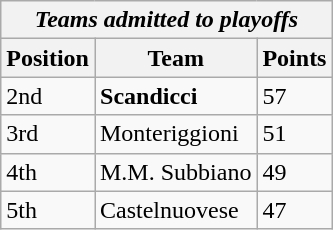<table class="wikitable">
<tr>
<th colspan="3"><em>Teams admitted to playoffs</em></th>
</tr>
<tr>
<th>Position</th>
<th>Team</th>
<th>Points</th>
</tr>
<tr>
<td>2nd</td>
<td><strong>Scandicci</strong></td>
<td>57</td>
</tr>
<tr>
<td>3rd</td>
<td>Monteriggioni</td>
<td>51</td>
</tr>
<tr>
<td>4th</td>
<td>M.M. Subbiano</td>
<td>49</td>
</tr>
<tr>
<td>5th</td>
<td>Castelnuovese</td>
<td>47</td>
</tr>
</table>
